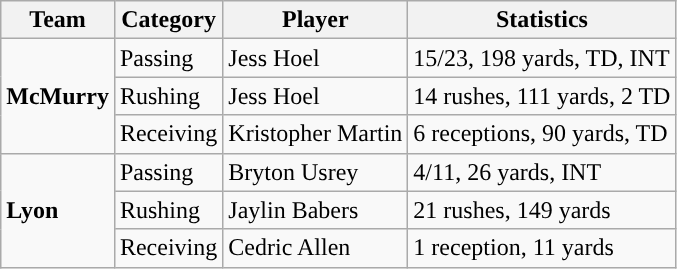<table class="wikitable" style="float: left;">
<tr>
<th>Team</th>
<th>Category</th>
<th>Player</th>
<th>Statistics</th>
</tr>
<tr>
<td rowspan=3><strong>McMurry</strong></td>
<td>Passing</td>
<td>Jess Hoel</td>
<td>15/23, 198 yards, TD, INT</td>
</tr>
<tr>
<td>Rushing</td>
<td>Jess Hoel</td>
<td>14 rushes, 111 yards, 2 TD</td>
</tr>
<tr>
<td>Receiving</td>
<td>Kristopher Martin</td>
<td>6 receptions, 90 yards, TD</td>
</tr>
<tr>
<td rowspan=3><strong>Lyon</strong></td>
<td>Passing</td>
<td>Bryton Usrey</td>
<td>4/11, 26 yards, INT</td>
</tr>
<tr>
<td>Rushing</td>
<td>Jaylin Babers</td>
<td>21 rushes, 149 yards</td>
</tr>
<tr>
<td>Receiving</td>
<td>Cedric Allen</td>
<td>1 reception, 11 yards</td>
</tr>
</table>
